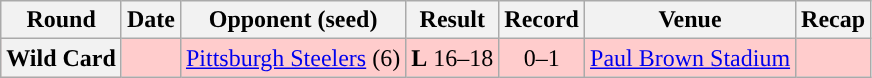<table class="wikitable" style="text-align:center">
<tr>
<th>Round</th>
<th>Date</th>
<th>Opponent (seed)</th>
<th>Result</th>
<th>Record</th>
<th>Venue</th>
<th>Recap</th>
</tr>
<tr style="background:#fcc">
<th>Wild Card</th>
<td></td>
<td><a href='#'>Pittsburgh Steelers</a> (6)</td>
<td><strong>L</strong> 16–18</td>
<td>0–1</td>
<td><a href='#'>Paul Brown Stadium</a></td>
<td></td>
</tr>
</table>
